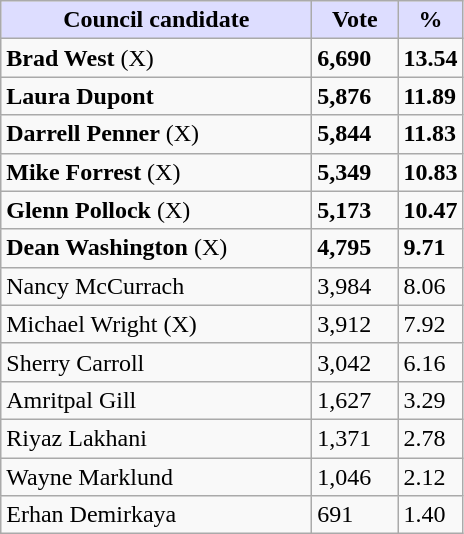<table class="wikitable">
<tr>
<th style="background:#ddf;" width="200px">Council candidate</th>
<th style="background:#ddf;" width="50px">Vote</th>
<th style="background:#ddf;" width="30px">%</th>
</tr>
<tr>
<td><strong>Brad West</strong> (X)</td>
<td><strong>6,690</strong></td>
<td><strong>13.54</strong></td>
</tr>
<tr>
<td><strong>Laura Dupont</strong></td>
<td><strong>5,876</strong></td>
<td><strong>11.89</strong></td>
</tr>
<tr>
<td><strong>Darrell Penner</strong> (X)</td>
<td><strong>5,844</strong></td>
<td><strong>11.83</strong></td>
</tr>
<tr>
<td><strong>Mike Forrest</strong> (X)</td>
<td><strong>5,349</strong></td>
<td><strong>10.83</strong></td>
</tr>
<tr>
<td><strong>Glenn Pollock</strong> (X)</td>
<td><strong>5,173</strong></td>
<td><strong>10.47</strong></td>
</tr>
<tr>
<td><strong>Dean Washington</strong> (X)</td>
<td><strong>4,795</strong></td>
<td><strong>9.71</strong></td>
</tr>
<tr>
<td>Nancy McCurrach</td>
<td>3,984</td>
<td>8.06</td>
</tr>
<tr>
<td>Michael Wright (X)</td>
<td>3,912</td>
<td>7.92</td>
</tr>
<tr>
<td>Sherry Carroll</td>
<td>3,042</td>
<td>6.16</td>
</tr>
<tr>
<td>Amritpal Gill</td>
<td>1,627</td>
<td>3.29</td>
</tr>
<tr>
<td>Riyaz Lakhani</td>
<td>1,371</td>
<td>2.78</td>
</tr>
<tr>
<td>Wayne Marklund</td>
<td>1,046</td>
<td>2.12</td>
</tr>
<tr>
<td>Erhan Demirkaya</td>
<td>691</td>
<td>1.40</td>
</tr>
</table>
